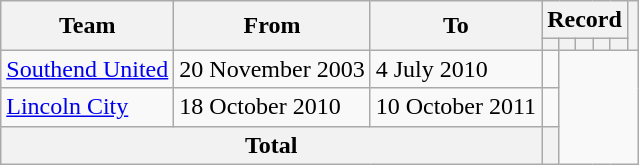<table class="wikitable" style="text-align: center">
<tr>
<th rowspan="2">Team</th>
<th rowspan="2">From</th>
<th rowspan="2">To</th>
<th colspan="5">Record</th>
<th rowspan=2></th>
</tr>
<tr>
<th></th>
<th></th>
<th></th>
<th></th>
<th></th>
</tr>
<tr>
<td align=left><a href='#'>Southend United</a></td>
<td align=left>20 November 2003</td>
<td align=left>4 July 2010<br></td>
<td></td>
</tr>
<tr>
<td align=left><a href='#'>Lincoln City</a></td>
<td align=left>18 October 2010</td>
<td align=left>10 October 2011<br></td>
<td></td>
</tr>
<tr>
<th colspan="3">Total<br></th>
<th></th>
</tr>
</table>
